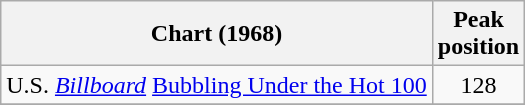<table class="wikitable">
<tr>
<th>Chart (1968)</th>
<th>Peak<br>position</th>
</tr>
<tr>
<td>U.S. <em><a href='#'>Billboard</a></em> <a href='#'>Bubbling Under the Hot 100</a></td>
<td style="text-align:center;">128</td>
</tr>
<tr>
</tr>
</table>
